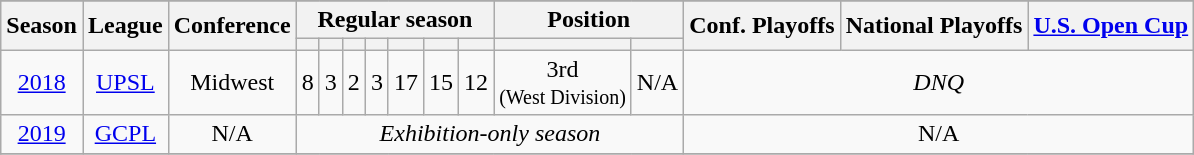<table class="wikitable sortable" style="text-align: center">
<tr>
</tr>
<tr>
<th scope="col" rowspan="2">Season</th>
<th scope="col" rowspan="2">League</th>
<th scope="col" rowspan="2">Conference</th>
<th colspan=7 class="unsortable">Regular season</th>
<th colspan=2 class="unsortable">Position</th>
<th scope="col" rowspan=2 class="unsortable">Conf. Playoffs</th>
<th scope="col" rowspan=2 class="unsortable">National Playoffs</th>
<th scope="col" rowspan=2 class="unsortable"><a href='#'>U.S. Open Cup</a></th>
</tr>
<tr>
<th></th>
<th></th>
<th></th>
<th></th>
<th></th>
<th></th>
<th></th>
<th></th>
<th></th>
</tr>
<tr>
<td><a href='#'>2018</a></td>
<td><a href='#'>UPSL</a></td>
<td>Midwest</td>
<td>8</td>
<td>3</td>
<td>2</td>
<td>3</td>
<td>17</td>
<td>15</td>
<td>12</td>
<td>3rd<br><small>(West Division)</small></td>
<td>N/A</td>
<td colspan="3"><em>DNQ</em></td>
</tr>
<tr>
<td><a href='#'>2019</a></td>
<td><a href='#'>GCPL</a></td>
<td>N/A</td>
<td colspan="9"><em>Exhibition-only season</em></td>
<td colspan="3">N/A</td>
</tr>
<tr>
</tr>
</table>
